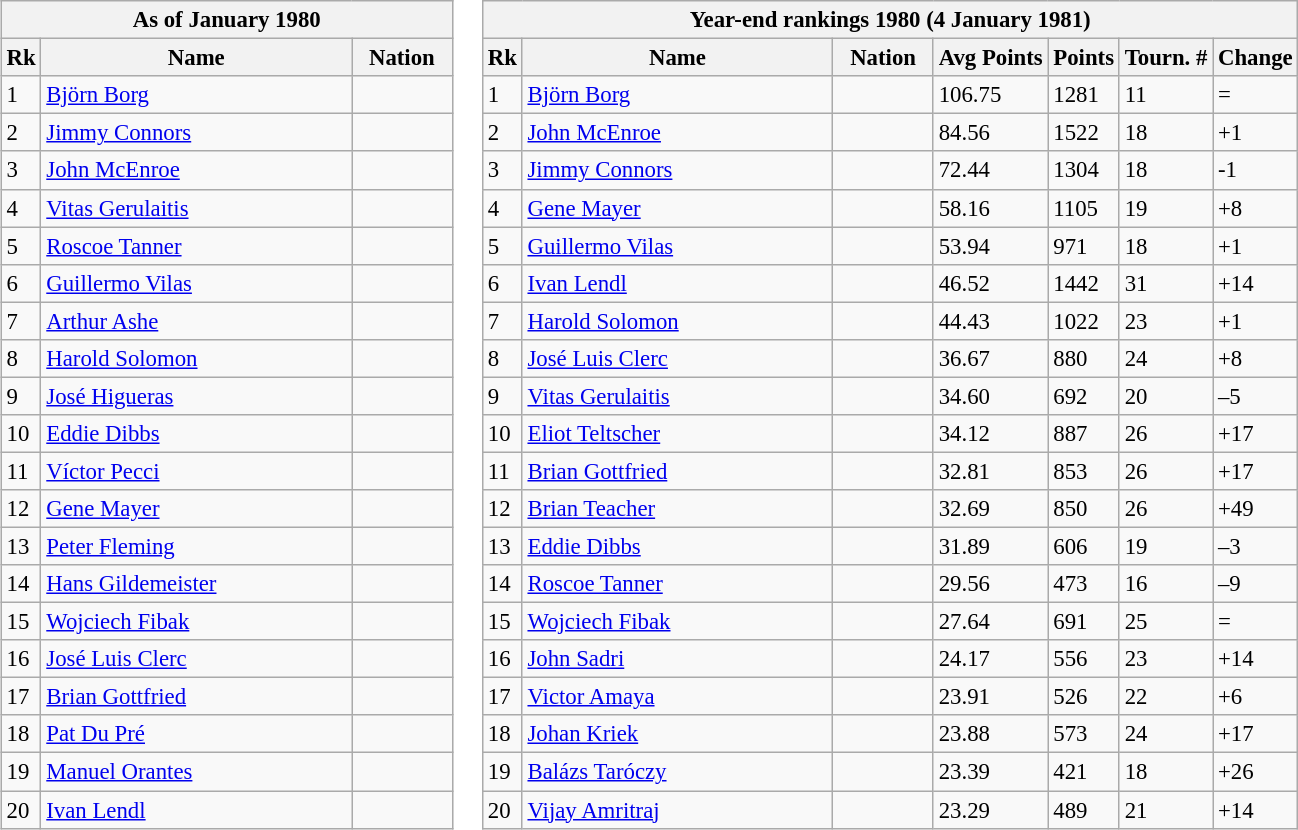<table>
<tr valign="top">
<td><br><table class="wikitable" style="font-size:95%">
<tr>
<th colspan="3">As of January 1980</th>
</tr>
<tr>
<th>Rk</th>
<th width="200">Name</th>
<th width="60">Nation</th>
</tr>
<tr valign=top>
<td>1</td>
<td><a href='#'>Björn Borg</a></td>
<td></td>
</tr>
<tr valign=top>
<td>2</td>
<td><a href='#'>Jimmy Connors</a></td>
<td></td>
</tr>
<tr valign=top>
<td>3</td>
<td><a href='#'>John McEnroe</a></td>
<td></td>
</tr>
<tr valign=top>
<td>4</td>
<td><a href='#'>Vitas Gerulaitis</a></td>
<td></td>
</tr>
<tr valign=top>
<td>5</td>
<td><a href='#'>Roscoe Tanner</a></td>
<td></td>
</tr>
<tr valign=top>
<td>6</td>
<td><a href='#'>Guillermo Vilas</a></td>
<td></td>
</tr>
<tr valign=top>
<td>7</td>
<td><a href='#'>Arthur Ashe</a></td>
<td></td>
</tr>
<tr valign=top>
<td>8</td>
<td><a href='#'>Harold Solomon</a></td>
<td></td>
</tr>
<tr valign=top>
<td>9</td>
<td><a href='#'>José Higueras</a></td>
<td></td>
</tr>
<tr valign=top>
<td>10</td>
<td><a href='#'>Eddie Dibbs</a></td>
<td></td>
</tr>
<tr valign=top>
<td>11</td>
<td><a href='#'>Víctor Pecci</a></td>
<td></td>
</tr>
<tr valign=top>
<td>12</td>
<td><a href='#'>Gene Mayer</a></td>
<td></td>
</tr>
<tr valign=top>
<td>13</td>
<td><a href='#'>Peter Fleming</a></td>
<td></td>
</tr>
<tr valign=top>
<td>14</td>
<td><a href='#'>Hans Gildemeister</a></td>
<td></td>
</tr>
<tr valign=top>
<td>15</td>
<td><a href='#'>Wojciech Fibak</a></td>
<td></td>
</tr>
<tr valign=top>
<td>16</td>
<td><a href='#'>José Luis Clerc</a></td>
<td></td>
</tr>
<tr valign=top>
<td>17</td>
<td><a href='#'>Brian Gottfried</a></td>
<td></td>
</tr>
<tr valign=top>
<td>18</td>
<td><a href='#'>Pat Du Pré</a></td>
<td></td>
</tr>
<tr valign=top>
<td>19</td>
<td><a href='#'>Manuel Orantes</a></td>
<td></td>
</tr>
<tr valign=top>
<td>20</td>
<td><a href='#'>Ivan Lendl</a></td>
<td></td>
</tr>
</table>
</td>
<td><br><table class="wikitable" style="font-size:95%">
<tr>
<th colspan="7">Year-end rankings 1980 (4 January 1981)</th>
</tr>
<tr valign="top">
<th>Rk</th>
<th width="200">Name</th>
<th width="60">Nation</th>
<th>Avg Points</th>
<th>Points</th>
<th>Tourn. #</th>
<th>Change</th>
</tr>
<tr valign=top>
<td>1</td>
<td><a href='#'>Björn Borg</a></td>
<td></td>
<td>106.75</td>
<td>1281</td>
<td>11</td>
<td> =</td>
</tr>
<tr valign=top>
<td>2</td>
<td><a href='#'>John McEnroe</a></td>
<td></td>
<td>84.56</td>
<td>1522</td>
<td>18</td>
<td> +1</td>
</tr>
<tr valign=top>
<td>3</td>
<td><a href='#'>Jimmy Connors</a></td>
<td></td>
<td>72.44</td>
<td>1304</td>
<td>18</td>
<td> -1</td>
</tr>
<tr valign=top>
<td>4</td>
<td><a href='#'>Gene Mayer</a></td>
<td></td>
<td>58.16</td>
<td>1105</td>
<td>19</td>
<td> +8</td>
</tr>
<tr valign=top>
<td>5</td>
<td><a href='#'>Guillermo Vilas</a></td>
<td></td>
<td>53.94</td>
<td>971</td>
<td>18</td>
<td> +1</td>
</tr>
<tr valign=top>
<td>6</td>
<td><a href='#'>Ivan Lendl</a></td>
<td></td>
<td>46.52</td>
<td>1442</td>
<td>31</td>
<td> +14</td>
</tr>
<tr valign=top>
<td>7</td>
<td><a href='#'>Harold Solomon</a></td>
<td></td>
<td>44.43</td>
<td>1022</td>
<td>23</td>
<td> +1</td>
</tr>
<tr valign=top>
<td>8</td>
<td><a href='#'>José Luis Clerc</a></td>
<td></td>
<td>36.67</td>
<td>880</td>
<td>24</td>
<td> +8</td>
</tr>
<tr valign=top>
<td>9</td>
<td><a href='#'>Vitas Gerulaitis</a></td>
<td></td>
<td>34.60</td>
<td>692</td>
<td>20</td>
<td> –5</td>
</tr>
<tr valign=top>
<td>10</td>
<td><a href='#'>Eliot Teltscher</a></td>
<td></td>
<td>34.12</td>
<td>887</td>
<td>26</td>
<td> +17</td>
</tr>
<tr valign=top>
<td>11</td>
<td><a href='#'>Brian Gottfried</a></td>
<td></td>
<td>32.81</td>
<td>853</td>
<td>26</td>
<td> +17</td>
</tr>
<tr valign=top>
<td>12</td>
<td><a href='#'>Brian Teacher</a></td>
<td></td>
<td>32.69</td>
<td>850</td>
<td>26</td>
<td> +49</td>
</tr>
<tr valign=top>
<td>13</td>
<td><a href='#'>Eddie Dibbs</a></td>
<td></td>
<td>31.89</td>
<td>606</td>
<td>19</td>
<td> –3</td>
</tr>
<tr valign=top>
<td>14</td>
<td><a href='#'>Roscoe Tanner</a></td>
<td></td>
<td>29.56</td>
<td>473</td>
<td>16</td>
<td> –9</td>
</tr>
<tr valign=top>
<td>15</td>
<td><a href='#'>Wojciech Fibak</a></td>
<td></td>
<td>27.64</td>
<td>691</td>
<td>25</td>
<td> =</td>
</tr>
<tr valign=top>
<td>16</td>
<td><a href='#'>John Sadri</a></td>
<td></td>
<td>24.17</td>
<td>556</td>
<td>23</td>
<td> +14</td>
</tr>
<tr valign=top>
<td>17</td>
<td><a href='#'>Victor Amaya</a></td>
<td></td>
<td>23.91</td>
<td>526</td>
<td>22</td>
<td> +6</td>
</tr>
<tr valign=top>
<td>18</td>
<td><a href='#'>Johan Kriek</a></td>
<td></td>
<td>23.88</td>
<td>573</td>
<td>24</td>
<td> +17</td>
</tr>
<tr valign=top>
<td>19</td>
<td><a href='#'>Balázs Taróczy</a></td>
<td></td>
<td>23.39</td>
<td>421</td>
<td>18</td>
<td> +26</td>
</tr>
<tr valign=top>
<td>20</td>
<td><a href='#'>Vijay Amritraj</a></td>
<td></td>
<td>23.29</td>
<td>489</td>
<td>21</td>
<td> +14</td>
</tr>
</table>
</td>
</tr>
</table>
